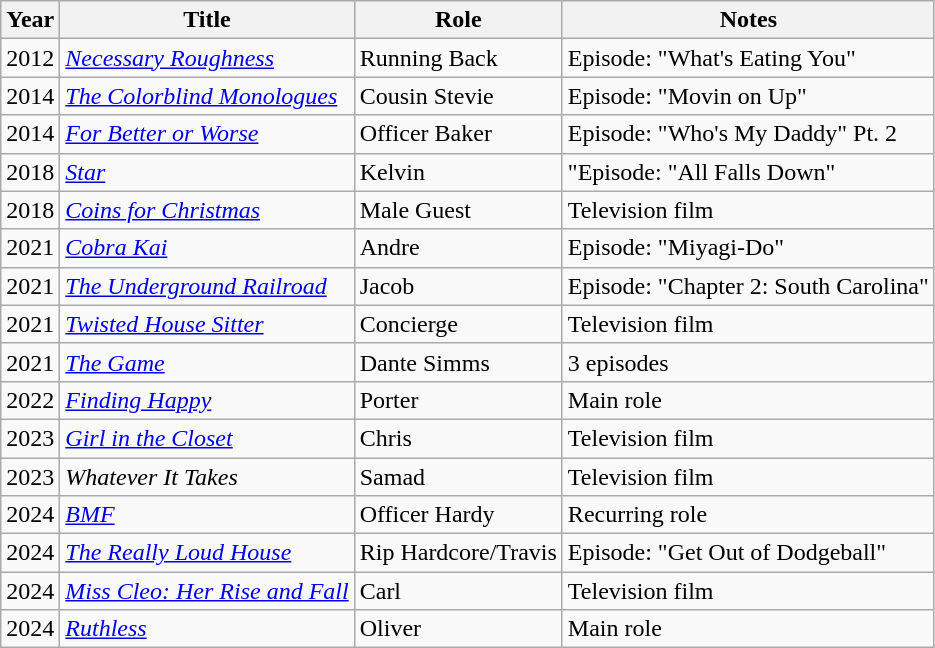<table class="wikitable sortable">
<tr>
<th>Year</th>
<th>Title</th>
<th>Role</th>
<th class="unsortable">Notes</th>
</tr>
<tr>
<td>2012</td>
<td><em><a href='#'>Necessary Roughness</a></em></td>
<td>Running Back</td>
<td>Episode: "What's Eating You"</td>
</tr>
<tr>
<td>2014</td>
<td><em><a href='#'>The Colorblind Monologues</a></em></td>
<td>Cousin Stevie</td>
<td>Episode: "Movin on Up"</td>
</tr>
<tr>
<td>2014</td>
<td><em><a href='#'>For Better or Worse</a></em></td>
<td>Officer Baker</td>
<td>Episode: "Who's My Daddy" Pt. 2</td>
</tr>
<tr>
<td>2018</td>
<td><em><a href='#'>Star</a></em></td>
<td>Kelvin</td>
<td>"Episode: "All Falls Down"</td>
</tr>
<tr>
<td>2018</td>
<td><em><a href='#'>Coins for Christmas</a></em></td>
<td>Male Guest</td>
<td>Television film</td>
</tr>
<tr>
<td>2021</td>
<td><em><a href='#'>Cobra Kai</a></em></td>
<td>Andre</td>
<td>Episode: "Miyagi-Do"</td>
</tr>
<tr>
<td>2021</td>
<td><em><a href='#'>The Underground Railroad</a></em></td>
<td>Jacob</td>
<td>Episode: "Chapter 2: South Carolina"</td>
</tr>
<tr>
<td>2021</td>
<td><em><a href='#'>Twisted House Sitter</a></em></td>
<td>Concierge</td>
<td>Television film</td>
</tr>
<tr>
<td>2021</td>
<td><em><a href='#'>The Game</a></em></td>
<td>Dante Simms</td>
<td>3 episodes</td>
</tr>
<tr>
<td>2022</td>
<td><em><a href='#'>Finding Happy</a></em></td>
<td>Porter</td>
<td>Main role</td>
</tr>
<tr>
<td>2023</td>
<td><em><a href='#'>Girl in the Closet</a></em></td>
<td>Chris</td>
<td>Television film</td>
</tr>
<tr>
<td>2023</td>
<td><em>Whatever It Takes</em></td>
<td>Samad</td>
<td>Television film</td>
</tr>
<tr>
<td>2024</td>
<td><em><a href='#'>BMF</a></em></td>
<td>Officer Hardy</td>
<td>Recurring role</td>
</tr>
<tr>
<td>2024</td>
<td><em><a href='#'>The Really Loud House</a></em></td>
<td>Rip Hardcore/Travis</td>
<td>Episode: "Get Out of Dodgeball"</td>
</tr>
<tr>
<td>2024</td>
<td><em><a href='#'>Miss Cleo: Her Rise and Fall</a></em></td>
<td>Carl</td>
<td>Television film</td>
</tr>
<tr>
<td>2024</td>
<td><em><a href='#'>Ruthless</a></em></td>
<td>Oliver</td>
<td>Main role</td>
</tr>
</table>
